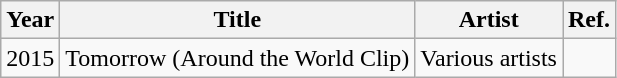<table class="wikitable">
<tr>
<th>Year</th>
<th>Title</th>
<th>Artist</th>
<th>Ref.</th>
</tr>
<tr>
<td>2015</td>
<td>Tomorrow (Around the World Clip)</td>
<td>Various artists</td>
<td></td>
</tr>
</table>
